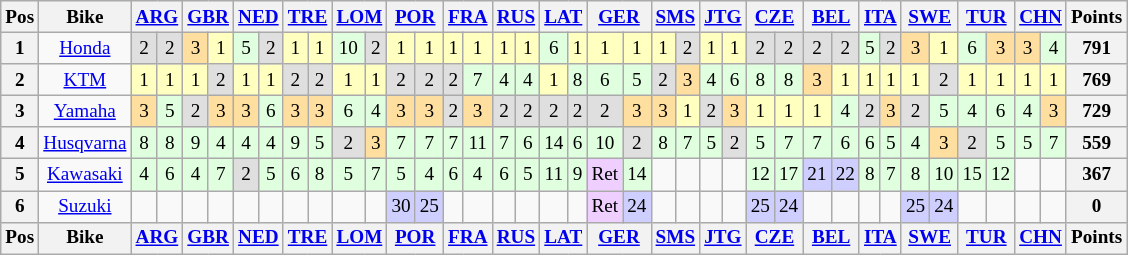<table class="wikitable" style="font-size: 80%; text-align:center">
<tr valign="top">
<th valign="middle">Pos</th>
<th valign="middle">Bike</th>
<th colspan=2><a href='#'>ARG</a><br></th>
<th colspan=2><a href='#'>GBR</a><br></th>
<th colspan=2><a href='#'>NED</a><br></th>
<th colspan=2><a href='#'>TRE</a><br></th>
<th colspan=2><a href='#'>LOM</a><br></th>
<th colspan=2><a href='#'>POR</a><br></th>
<th colspan=2><a href='#'>FRA</a><br></th>
<th colspan=2><a href='#'>RUS</a><br></th>
<th colspan=2><a href='#'>LAT</a><br></th>
<th colspan=2><a href='#'>GER</a><br></th>
<th colspan=2><a href='#'>SMS</a><br></th>
<th colspan=2><a href='#'>JTG</a><br></th>
<th colspan=2><a href='#'>CZE</a><br></th>
<th colspan=2><a href='#'>BEL</a><br></th>
<th colspan=2><a href='#'>ITA</a><br></th>
<th colspan=2><a href='#'>SWE</a><br></th>
<th colspan=2><a href='#'>TUR</a><br></th>
<th colspan=2><a href='#'>CHN</a><br></th>
<th valign="middle">Points</th>
</tr>
<tr>
<th>1</th>
<td><a href='#'>Honda</a></td>
<td style="background:#dfdfdf;">2</td>
<td style="background:#dfdfdf;">2</td>
<td style="background:#ffdf9f;">3</td>
<td style="background:#ffffbf;">1</td>
<td style="background:#dfffdf;">5</td>
<td style="background:#dfdfdf;">2</td>
<td style="background:#ffffbf;">1</td>
<td style="background:#ffffbf;">1</td>
<td style="background:#dfffdf;">10</td>
<td style="background:#dfdfdf;">2</td>
<td style="background:#ffffbf;">1</td>
<td style="background:#ffffbf;">1</td>
<td style="background:#ffffbf;">1</td>
<td style="background:#ffffbf;">1</td>
<td style="background:#ffffbf;">1</td>
<td style="background:#ffffbf;">1</td>
<td style="background:#dfffdf;">6</td>
<td style="background:#ffffbf;">1</td>
<td style="background:#ffffbf;">1</td>
<td style="background:#ffffbf;">1</td>
<td style="background:#ffffbf;">1</td>
<td style="background:#dfdfdf;">2</td>
<td style="background:#ffffbf;">1</td>
<td style="background:#ffffbf;">1</td>
<td style="background:#dfdfdf;">2</td>
<td style="background:#dfdfdf;">2</td>
<td style="background:#dfdfdf;">2</td>
<td style="background:#dfdfdf;">2</td>
<td style="background:#dfffdf;">5</td>
<td style="background:#dfdfdf;">2</td>
<td style="background:#ffdf9f;">3</td>
<td style="background:#ffffbf;">1</td>
<td style="background:#dfffdf;">6</td>
<td style="background:#ffdf9f;">3</td>
<td style="background:#ffdf9f;">3</td>
<td style="background:#dfffdf;">4</td>
<th>791</th>
</tr>
<tr>
<th>2</th>
<td><a href='#'>KTM</a></td>
<td style="background:#ffffbf;">1</td>
<td style="background:#ffffbf;">1</td>
<td style="background:#ffffbf;">1</td>
<td style="background:#dfdfdf;">2</td>
<td style="background:#ffffbf;">1</td>
<td style="background:#ffffbf;">1</td>
<td style="background:#dfdfdf;">2</td>
<td style="background:#dfdfdf;">2</td>
<td style="background:#ffffbf;">1</td>
<td style="background:#ffffbf;">1</td>
<td style="background:#dfdfdf;">2</td>
<td style="background:#dfdfdf;">2</td>
<td style="background:#dfdfdf;">2</td>
<td style="background:#dfffdf;">7</td>
<td style="background:#dfffdf;">4</td>
<td style="background:#dfffdf;">4</td>
<td style="background:#ffffbf;">1</td>
<td style="background:#dfffdf;">8</td>
<td style="background:#dfffdf;">6</td>
<td style="background:#dfffdf;">5</td>
<td style="background:#dfdfdf;">2</td>
<td style="background:#ffdf9f;">3</td>
<td style="background:#dfffdf;">4</td>
<td style="background:#dfffdf;">6</td>
<td style="background:#dfffdf;">8</td>
<td style="background:#dfffdf;">8</td>
<td style="background:#ffdf9f;">3</td>
<td style="background:#ffffbf;">1</td>
<td style="background:#ffffbf;">1</td>
<td style="background:#ffffbf;">1</td>
<td style="background:#ffffbf;">1</td>
<td style="background:#dfdfdf;">2</td>
<td style="background:#ffffbf;">1</td>
<td style="background:#ffffbf;">1</td>
<td style="background:#ffffbf;">1</td>
<td style="background:#ffffbf;">1</td>
<th>769</th>
</tr>
<tr>
<th>3</th>
<td><a href='#'>Yamaha</a></td>
<td style="background:#ffdf9f;">3</td>
<td style="background:#dfffdf;">5</td>
<td style="background:#dfdfdf;">2</td>
<td style="background:#ffdf9f;">3</td>
<td style="background:#ffdf9f;">3</td>
<td style="background:#dfffdf;">6</td>
<td style="background:#ffdf9f;">3</td>
<td style="background:#ffdf9f;">3</td>
<td style="background:#dfffdf;">6</td>
<td style="background:#dfffdf;">4</td>
<td style="background:#ffdf9f;">3</td>
<td style="background:#ffdf9f;">3</td>
<td style="background:#dfdfdf;">2</td>
<td style="background:#ffdf9f;">3</td>
<td style="background:#dfdfdf;">2</td>
<td style="background:#dfdfdf;">2</td>
<td style="background:#dfdfdf;">2</td>
<td style="background:#dfdfdf;">2</td>
<td style="background:#dfdfdf;">2</td>
<td style="background:#ffdf9f;">3</td>
<td style="background:#ffdf9f;">3</td>
<td style="background:#ffffbf;">1</td>
<td style="background:#dfdfdf;">2</td>
<td style="background:#ffdf9f;">3</td>
<td style="background:#ffffbf;">1</td>
<td style="background:#ffffbf;">1</td>
<td style="background:#ffffbf;">1</td>
<td style="background:#dfffdf;">4</td>
<td style="background:#dfdfdf;">2</td>
<td style="background:#ffdf9f;">3</td>
<td style="background:#dfdfdf;">2</td>
<td style="background:#dfffdf;">5</td>
<td style="background:#dfffdf;">4</td>
<td style="background:#dfffdf;">6</td>
<td style="background:#dfffdf;">4</td>
<td style="background:#ffdf9f;">3</td>
<th>729</th>
</tr>
<tr>
<th>4</th>
<td><a href='#'>Husqvarna</a></td>
<td style="background:#dfffdf;">8</td>
<td style="background:#dfffdf;">8</td>
<td style="background:#dfffdf;">9</td>
<td style="background:#dfffdf;">4</td>
<td style="background:#dfffdf;">4</td>
<td style="background:#dfffdf;">4</td>
<td style="background:#dfffdf;">9</td>
<td style="background:#dfffdf;">5</td>
<td style="background:#dfdfdf;">2</td>
<td style="background:#ffdf9f;">3</td>
<td style="background:#dfffdf;">7</td>
<td style="background:#dfffdf;">7</td>
<td style="background:#dfffdf;">7</td>
<td style="background:#dfffdf;">11</td>
<td style="background:#dfffdf;">7</td>
<td style="background:#dfffdf;">6</td>
<td style="background:#dfffdf;">14</td>
<td style="background:#dfffdf;">6</td>
<td style="background:#dfffdf;">10</td>
<td style="background:#dfdfdf;">2</td>
<td style="background:#dfffdf;">8</td>
<td style="background:#dfffdf;">7</td>
<td style="background:#dfffdf;">5</td>
<td style="background:#dfdfdf;">2</td>
<td style="background:#dfffdf;">5</td>
<td style="background:#dfffdf;">7</td>
<td style="background:#dfffdf;">7</td>
<td style="background:#dfffdf;">6</td>
<td style="background:#dfffdf;">6</td>
<td style="background:#dfffdf;">5</td>
<td style="background:#dfffdf;">4</td>
<td style="background:#ffdf9f;">3</td>
<td style="background:#dfdfdf;">2</td>
<td style="background:#dfffdf;">5</td>
<td style="background:#dfffdf;">5</td>
<td style="background:#dfffdf;">7</td>
<th>559</th>
</tr>
<tr>
<th>5</th>
<td><a href='#'>Kawasaki</a></td>
<td style="background:#dfffdf;">4</td>
<td style="background:#dfffdf;">6</td>
<td style="background:#dfffdf;">4</td>
<td style="background:#dfffdf;">7</td>
<td style="background:#dfdfdf;">2</td>
<td style="background:#dfffdf;">5</td>
<td style="background:#dfffdf;">6</td>
<td style="background:#dfffdf;">8</td>
<td style="background:#dfffdf;">5</td>
<td style="background:#dfffdf;">7</td>
<td style="background:#dfffdf;">5</td>
<td style="background:#dfffdf;">4</td>
<td style="background:#dfffdf;">6</td>
<td style="background:#dfffdf;">4</td>
<td style="background:#dfffdf;">6</td>
<td style="background:#dfffdf;">5</td>
<td style="background:#dfffdf;">11</td>
<td style="background:#dfffdf;">9</td>
<td style="background:#efcfff;">Ret</td>
<td style="background:#dfffdf;">14</td>
<td></td>
<td></td>
<td></td>
<td></td>
<td style="background:#dfffdf;">12</td>
<td style="background:#dfffdf;">17</td>
<td style="background:#cfcfff;">21</td>
<td style="background:#cfcfff;">22</td>
<td style="background:#dfffdf;">8</td>
<td style="background:#dfffdf;">7</td>
<td style="background:#dfffdf;">8</td>
<td style="background:#dfffdf;">10</td>
<td style="background:#dfffdf;">15</td>
<td style="background:#dfffdf;">12</td>
<td></td>
<td></td>
<th>367</th>
</tr>
<tr>
<th>6</th>
<td><a href='#'>Suzuki</a></td>
<td></td>
<td></td>
<td></td>
<td></td>
<td></td>
<td></td>
<td></td>
<td></td>
<td></td>
<td></td>
<td style="background:#cfcfff;">30</td>
<td style="background:#cfcfff;">25</td>
<td></td>
<td></td>
<td></td>
<td></td>
<td></td>
<td></td>
<td style="background:#efcfff;">Ret</td>
<td style="background:#cfcfff;">24</td>
<td></td>
<td></td>
<td></td>
<td></td>
<td style="background:#cfcfff;">25</td>
<td style="background:#cfcfff;">24</td>
<td></td>
<td></td>
<td></td>
<td></td>
<td style="background:#cfcfff;">25</td>
<td style="background:#cfcfff;">24</td>
<td></td>
<td></td>
<td></td>
<td></td>
<th>0</th>
</tr>
<tr valign="top">
<th valign="middle">Pos</th>
<th valign="middle">Bike</th>
<th colspan=2><a href='#'>ARG</a><br></th>
<th colspan=2><a href='#'>GBR</a><br></th>
<th colspan=2><a href='#'>NED</a><br></th>
<th colspan=2><a href='#'>TRE</a><br></th>
<th colspan=2><a href='#'>LOM</a><br></th>
<th colspan=2><a href='#'>POR</a><br></th>
<th colspan=2><a href='#'>FRA</a><br></th>
<th colspan=2><a href='#'>RUS</a><br></th>
<th colspan=2><a href='#'>LAT</a><br></th>
<th colspan=2><a href='#'>GER</a><br></th>
<th colspan=2><a href='#'>SMS</a><br></th>
<th colspan=2><a href='#'>JTG</a><br></th>
<th colspan=2><a href='#'>CZE</a><br></th>
<th colspan=2><a href='#'>BEL</a><br></th>
<th colspan=2><a href='#'>ITA</a><br></th>
<th colspan=2><a href='#'>SWE</a><br></th>
<th colspan=2><a href='#'>TUR</a><br></th>
<th colspan=2><a href='#'>CHN</a><br></th>
<th valign="middle">Points</th>
</tr>
</table>
